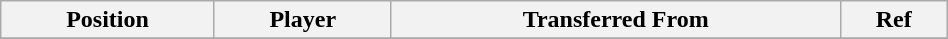<table class="wikitable sortable" style="width:50%; text-align:center; font-size:100%; text-align:left;">
<tr>
<th>Position</th>
<th>Player</th>
<th>Transferred From</th>
<th>Ref</th>
</tr>
<tr>
</tr>
</table>
